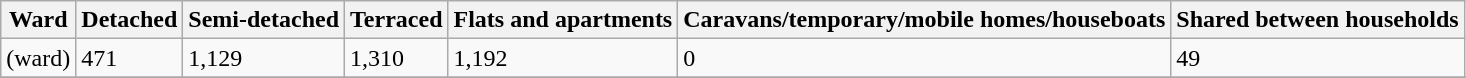<table class="wikitable">
<tr>
<th>Ward</th>
<th>Detached</th>
<th>Semi-detached</th>
<th>Terraced</th>
<th>Flats and apartments</th>
<th>Caravans/temporary/mobile homes/houseboats</th>
<th>Shared between households</th>
</tr>
<tr>
<td>(ward)</td>
<td>471</td>
<td>1,129</td>
<td>1,310</td>
<td>1,192</td>
<td>0</td>
<td>49</td>
</tr>
<tr>
</tr>
</table>
